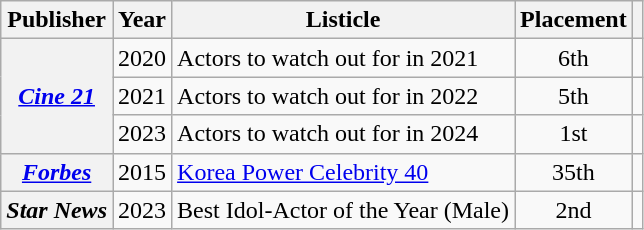<table class="wikitable plainrowheaders sortable">
<tr>
<th scope="col">Publisher</th>
<th scope="col">Year</th>
<th scope="col">Listicle</th>
<th scope="col">Placement</th>
<th scope="col" class="unsortable"></th>
</tr>
<tr>
<th scope="row" rowspan="3"><em><a href='#'>Cine 21</a></em></th>
<td>2020</td>
<td>Actors to watch out for in 2021</td>
<td style="text-align:center">6th</td>
<td style="text-align:center"></td>
</tr>
<tr>
<td>2021</td>
<td>Actors to watch out for in 2022</td>
<td style="text-align:center">5th</td>
<td style="text-align:center"></td>
</tr>
<tr>
<td>2023</td>
<td>Actors to watch out for in 2024</td>
<td style="text-align:center">1st</td>
<td style="text-align:center"></td>
</tr>
<tr>
<th scope="row"><em><a href='#'>Forbes</a></em></th>
<td>2015</td>
<td><a href='#'>Korea Power Celebrity 40</a></td>
<td style="text-align:center">35th</td>
<td style="text-align:center"></td>
</tr>
<tr>
<th scope="row"><em>Star News</em></th>
<td>2023</td>
<td style="text-align:left">Best Idol-Actor of the Year (Male)</td>
<td style="text-align:center">2nd</td>
<td style="text-align:center"></td>
</tr>
</table>
